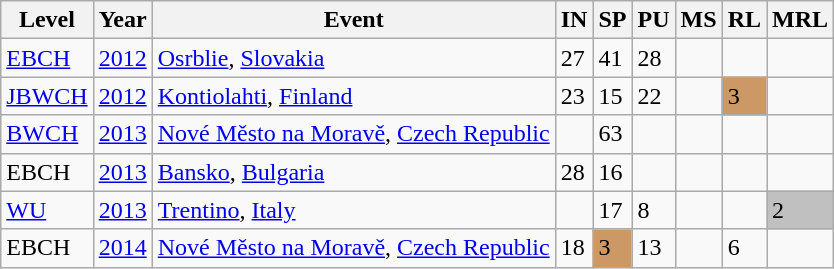<table class="wikitable sortable">
<tr>
<th>Level</th>
<th>Year</th>
<th>Event</th>
<th>IN</th>
<th>SP</th>
<th>PU</th>
<th>MS</th>
<th>RL</th>
<th>MRL</th>
</tr>
<tr>
<td><a href='#'>EBCH</a></td>
<td><a href='#'>2012</a></td>
<td> <a href='#'>Osrblie</a>, <a href='#'>Slovakia</a></td>
<td>27</td>
<td>41</td>
<td>28</td>
<td></td>
<td></td>
<td></td>
</tr>
<tr>
<td><a href='#'>JBWCH</a></td>
<td><a href='#'>2012</a></td>
<td> <a href='#'>Kontiolahti</a>, <a href='#'>Finland</a></td>
<td>23</td>
<td>15</td>
<td>22</td>
<td></td>
<td bgcolor="cc9966">3</td>
<td></td>
</tr>
<tr>
<td><a href='#'>BWCH</a></td>
<td><a href='#'>2013</a></td>
<td> <a href='#'>Nové Město na Moravě</a>, <a href='#'>Czech Republic</a></td>
<td></td>
<td>63</td>
<td></td>
<td></td>
<td></td>
<td></td>
</tr>
<tr>
<td>EBCH</td>
<td><a href='#'>2013</a></td>
<td> <a href='#'>Bansko</a>, <a href='#'>Bulgaria</a></td>
<td>28</td>
<td>16</td>
<td></td>
<td></td>
<td></td>
<td></td>
</tr>
<tr>
<td><a href='#'>WU</a></td>
<td><a href='#'>2013</a></td>
<td> <a href='#'>Trentino</a>, <a href='#'>Italy</a></td>
<td></td>
<td>17</td>
<td>8</td>
<td></td>
<td></td>
<td bgcolor="C0C0C0">2</td>
</tr>
<tr>
<td>EBCH</td>
<td><a href='#'>2014</a></td>
<td> <a href='#'>Nové Město na Moravě</a>, <a href='#'>Czech Republic</a></td>
<td>18</td>
<td bgcolor="cc9966">3</td>
<td>13</td>
<td></td>
<td>6</td>
<td></td>
</tr>
</table>
